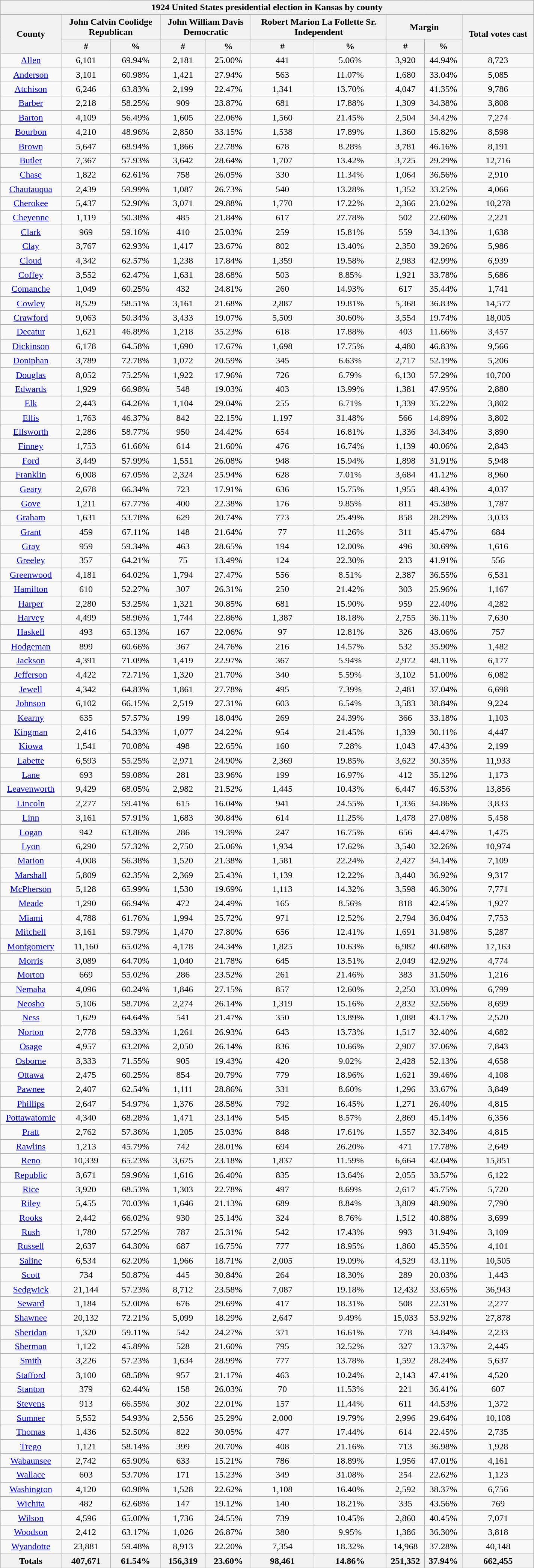<table class="wikitable sortable mw-collapsible mw-collapsed" style="text-align:center" width="75%">
<tr>
<th colspan="10">1924 United States presidential election in Kansas by county</th>
</tr>
<tr>
<th rowspan="2" style="text-align:center;">County</th>
<th colspan="2" style="text-align:center;">John Calvin Coolidge<br>Republican</th>
<th colspan="2" style="text-align:center;">John William Davis<br>Democratic</th>
<th colspan="2" style="text-align:center;">Robert Marion La Follette Sr.<br>Independent</th>
<th colspan="2" style="text-align:center;">Margin</th>
<th rowspan="2" style="text-align:center;">Total votes cast</th>
</tr>
<tr>
<th style="text-align:center;" data-sort-type="number">#</th>
<th style="text-align:center;" data-sort-type="number">%</th>
<th style="text-align:center;" data-sort-type="number">#</th>
<th style="text-align:center;" data-sort-type="number">%</th>
<th style="text-align:center;" data-sort-type="number">#</th>
<th style="text-align:center;" data-sort-type="number">%</th>
<th style="text-align:center;" data-sort-type="number">#</th>
<th style="text-align:center;" data-sort-type="number">%</th>
</tr>
<tr style="text-align:center;">
<td><a href='#'>Allen</a></td>
<td>6,101</td>
<td>69.94%</td>
<td>2,181</td>
<td>25.00%</td>
<td>441</td>
<td>5.06%</td>
<td>3,920</td>
<td>44.94%</td>
<td>8,723</td>
</tr>
<tr style="text-align:center;">
<td><a href='#'>Anderson</a></td>
<td>3,101</td>
<td>60.98%</td>
<td>1,421</td>
<td>27.94%</td>
<td>563</td>
<td>11.07%</td>
<td>1,680</td>
<td>33.04%</td>
<td>5,085</td>
</tr>
<tr style="text-align:center;">
<td><a href='#'>Atchison</a></td>
<td>6,246</td>
<td>63.83%</td>
<td>2,199</td>
<td>22.47%</td>
<td>1,341</td>
<td>13.70%</td>
<td>4,047</td>
<td>41.35%</td>
<td>9,786</td>
</tr>
<tr style="text-align:center;">
<td><a href='#'>Barber</a></td>
<td>2,218</td>
<td>58.25%</td>
<td>909</td>
<td>23.87%</td>
<td>681</td>
<td>17.88%</td>
<td>1,309</td>
<td>34.38%</td>
<td>3,808</td>
</tr>
<tr style="text-align:center;">
<td><a href='#'>Barton</a></td>
<td>4,109</td>
<td>56.49%</td>
<td>1,605</td>
<td>22.06%</td>
<td>1,560</td>
<td>21.45%</td>
<td>2,504</td>
<td>34.42%</td>
<td>7,274</td>
</tr>
<tr style="text-align:center;">
<td><a href='#'>Bourbon</a></td>
<td>4,210</td>
<td>48.96%</td>
<td>2,850</td>
<td>33.15%</td>
<td>1,538</td>
<td>17.89%</td>
<td>1,360</td>
<td>15.82%</td>
<td>8,598</td>
</tr>
<tr style="text-align:center;">
<td><a href='#'>Brown</a></td>
<td>5,647</td>
<td>68.94%</td>
<td>1,866</td>
<td>22.78%</td>
<td>678</td>
<td>8.28%</td>
<td>3,781</td>
<td>46.16%</td>
<td>8,191</td>
</tr>
<tr style="text-align:center;">
<td><a href='#'>Butler</a></td>
<td>7,367</td>
<td>57.93%</td>
<td>3,642</td>
<td>28.64%</td>
<td>1,707</td>
<td>13.42%</td>
<td>3,725</td>
<td>29.29%</td>
<td>12,716</td>
</tr>
<tr style="text-align:center;">
<td><a href='#'>Chase</a></td>
<td>1,822</td>
<td>62.61%</td>
<td>758</td>
<td>26.05%</td>
<td>330</td>
<td>11.34%</td>
<td>1,064</td>
<td>36.56%</td>
<td>2,910</td>
</tr>
<tr style="text-align:center;">
<td><a href='#'>Chautauqua</a></td>
<td>2,439</td>
<td>59.99%</td>
<td>1,087</td>
<td>26.73%</td>
<td>540</td>
<td>13.28%</td>
<td>1,352</td>
<td>33.25%</td>
<td>4,066</td>
</tr>
<tr style="text-align:center;">
<td><a href='#'>Cherokee</a></td>
<td>5,437</td>
<td>52.90%</td>
<td>3,071</td>
<td>29.88%</td>
<td>1,770</td>
<td>17.22%</td>
<td>2,366</td>
<td>23.02%</td>
<td>10,278</td>
</tr>
<tr style="text-align:center;">
<td><a href='#'>Cheyenne</a></td>
<td>1,119</td>
<td>50.38%</td>
<td>485</td>
<td>21.84%</td>
<td>617</td>
<td>27.78%</td>
<td>502</td>
<td>22.60%</td>
<td>2,221</td>
</tr>
<tr style="text-align:center;">
<td><a href='#'>Clark</a></td>
<td>969</td>
<td>59.16%</td>
<td>410</td>
<td>25.03%</td>
<td>259</td>
<td>15.81%</td>
<td>559</td>
<td>34.13%</td>
<td>1,638</td>
</tr>
<tr style="text-align:center;">
<td><a href='#'>Clay</a></td>
<td>3,767</td>
<td>62.93%</td>
<td>1,417</td>
<td>23.67%</td>
<td>802</td>
<td>13.40%</td>
<td>2,350</td>
<td>39.26%</td>
<td>5,986</td>
</tr>
<tr style="text-align:center;">
<td><a href='#'>Cloud</a></td>
<td>4,342</td>
<td>62.57%</td>
<td>1,238</td>
<td>17.84%</td>
<td>1,359</td>
<td>19.58%</td>
<td>2,983</td>
<td>42.99%</td>
<td>6,939</td>
</tr>
<tr style="text-align:center;">
<td><a href='#'>Coffey</a></td>
<td>3,552</td>
<td>62.47%</td>
<td>1,631</td>
<td>28.68%</td>
<td>503</td>
<td>8.85%</td>
<td>1,921</td>
<td>33.78%</td>
<td>5,686</td>
</tr>
<tr style="text-align:center;">
<td><a href='#'>Comanche</a></td>
<td>1,049</td>
<td>60.25%</td>
<td>432</td>
<td>24.81%</td>
<td>260</td>
<td>14.93%</td>
<td>617</td>
<td>35.44%</td>
<td>1,741</td>
</tr>
<tr style="text-align:center;">
<td><a href='#'>Cowley</a></td>
<td>8,529</td>
<td>58.51%</td>
<td>3,161</td>
<td>21.68%</td>
<td>2,887</td>
<td>19.81%</td>
<td>5,368</td>
<td>36.83%</td>
<td>14,577</td>
</tr>
<tr style="text-align:center;">
<td><a href='#'>Crawford</a></td>
<td>9,063</td>
<td>50.34%</td>
<td>3,433</td>
<td>19.07%</td>
<td>5,509</td>
<td>30.60%</td>
<td>3,554</td>
<td>19.74%</td>
<td>18,005</td>
</tr>
<tr style="text-align:center;">
<td><a href='#'>Decatur</a></td>
<td>1,621</td>
<td>46.89%</td>
<td>1,218</td>
<td>35.23%</td>
<td>618</td>
<td>17.88%</td>
<td>403</td>
<td>11.66%</td>
<td>3,457</td>
</tr>
<tr style="text-align:center;">
<td><a href='#'>Dickinson</a></td>
<td>6,178</td>
<td>64.58%</td>
<td>1,690</td>
<td>17.67%</td>
<td>1,698</td>
<td>17.75%</td>
<td>4,480</td>
<td>46.83%</td>
<td>9,566</td>
</tr>
<tr style="text-align:center;">
<td><a href='#'>Doniphan</a></td>
<td>3,789</td>
<td>72.78%</td>
<td>1,072</td>
<td>20.59%</td>
<td>345</td>
<td>6.63%</td>
<td>2,717</td>
<td>52.19%</td>
<td>5,206</td>
</tr>
<tr style="text-align:center;">
<td><a href='#'>Douglas</a></td>
<td>8,052</td>
<td>75.25%</td>
<td>1,922</td>
<td>17.96%</td>
<td>726</td>
<td>6.79%</td>
<td>6,130</td>
<td>57.29%</td>
<td>10,700</td>
</tr>
<tr style="text-align:center;">
<td><a href='#'>Edwards</a></td>
<td>1,929</td>
<td>66.98%</td>
<td>548</td>
<td>19.03%</td>
<td>403</td>
<td>13.99%</td>
<td>1,381</td>
<td>47.95%</td>
<td>2,880</td>
</tr>
<tr style="text-align:center;">
<td><a href='#'>Elk</a></td>
<td>2,443</td>
<td>64.26%</td>
<td>1,104</td>
<td>29.04%</td>
<td>255</td>
<td>6.71%</td>
<td>1,339</td>
<td>35.22%</td>
<td>3,802</td>
</tr>
<tr style="text-align:center;">
<td><a href='#'>Ellis</a></td>
<td>1,763</td>
<td>46.37%</td>
<td>842</td>
<td>22.15%</td>
<td>1,197</td>
<td>31.48%</td>
<td>566</td>
<td>14.89%</td>
<td>3,802</td>
</tr>
<tr style="text-align:center;">
<td><a href='#'>Ellsworth</a></td>
<td>2,286</td>
<td>58.77%</td>
<td>950</td>
<td>24.42%</td>
<td>654</td>
<td>16.81%</td>
<td>1,336</td>
<td>34.34%</td>
<td>3,890</td>
</tr>
<tr style="text-align:center;">
<td><a href='#'>Finney</a></td>
<td>1,753</td>
<td>61.66%</td>
<td>614</td>
<td>21.60%</td>
<td>476</td>
<td>16.74%</td>
<td>1,139</td>
<td>40.06%</td>
<td>2,843</td>
</tr>
<tr style="text-align:center;">
<td><a href='#'>Ford</a></td>
<td>3,449</td>
<td>57.99%</td>
<td>1,551</td>
<td>26.08%</td>
<td>948</td>
<td>15.94%</td>
<td>1,898</td>
<td>31.91%</td>
<td>5,948</td>
</tr>
<tr style="text-align:center;">
<td><a href='#'>Franklin</a></td>
<td>6,008</td>
<td>67.05%</td>
<td>2,324</td>
<td>25.94%</td>
<td>628</td>
<td>7.01%</td>
<td>3,684</td>
<td>41.12%</td>
<td>8,960</td>
</tr>
<tr style="text-align:center;">
<td><a href='#'>Geary</a></td>
<td>2,678</td>
<td>66.34%</td>
<td>723</td>
<td>17.91%</td>
<td>636</td>
<td>15.75%</td>
<td>1,955</td>
<td>48.43%</td>
<td>4,037</td>
</tr>
<tr style="text-align:center;">
<td><a href='#'>Gove</a></td>
<td>1,211</td>
<td>67.77%</td>
<td>400</td>
<td>22.38%</td>
<td>176</td>
<td>9.85%</td>
<td>811</td>
<td>45.38%</td>
<td>1,787</td>
</tr>
<tr style="text-align:center;">
<td><a href='#'>Graham</a></td>
<td>1,631</td>
<td>53.78%</td>
<td>629</td>
<td>20.74%</td>
<td>773</td>
<td>25.49%</td>
<td>858</td>
<td>28.29%</td>
<td>3,033</td>
</tr>
<tr style="text-align:center;">
<td><a href='#'>Grant</a></td>
<td>459</td>
<td>67.11%</td>
<td>148</td>
<td>21.64%</td>
<td>77</td>
<td>11.26%</td>
<td>311</td>
<td>45.47%</td>
<td>684</td>
</tr>
<tr style="text-align:center;">
<td><a href='#'>Gray</a></td>
<td>959</td>
<td>59.34%</td>
<td>463</td>
<td>28.65%</td>
<td>194</td>
<td>12.00%</td>
<td>496</td>
<td>30.69%</td>
<td>1,616</td>
</tr>
<tr style="text-align:center;">
<td><a href='#'>Greeley</a></td>
<td>357</td>
<td>64.21%</td>
<td>75</td>
<td>13.49%</td>
<td>124</td>
<td>22.30%</td>
<td>233</td>
<td>41.91%</td>
<td>556</td>
</tr>
<tr style="text-align:center;">
<td><a href='#'>Greenwood</a></td>
<td>4,181</td>
<td>64.02%</td>
<td>1,794</td>
<td>27.47%</td>
<td>556</td>
<td>8.51%</td>
<td>2,387</td>
<td>36.55%</td>
<td>6,531</td>
</tr>
<tr style="text-align:center;">
<td><a href='#'>Hamilton</a></td>
<td>610</td>
<td>52.27%</td>
<td>307</td>
<td>26.31%</td>
<td>250</td>
<td>21.42%</td>
<td>303</td>
<td>25.96%</td>
<td>1,167</td>
</tr>
<tr style="text-align:center;">
<td><a href='#'>Harper</a></td>
<td>2,280</td>
<td>53.25%</td>
<td>1,321</td>
<td>30.85%</td>
<td>681</td>
<td>15.90%</td>
<td>959</td>
<td>22.40%</td>
<td>4,282</td>
</tr>
<tr style="text-align:center;">
<td><a href='#'>Harvey</a></td>
<td>4,499</td>
<td>58.96%</td>
<td>1,744</td>
<td>22.86%</td>
<td>1,387</td>
<td>18.18%</td>
<td>2,755</td>
<td>36.11%</td>
<td>7,630</td>
</tr>
<tr style="text-align:center;">
<td><a href='#'>Haskell</a></td>
<td>493</td>
<td>65.13%</td>
<td>167</td>
<td>22.06%</td>
<td>97</td>
<td>12.81%</td>
<td>326</td>
<td>43.06%</td>
<td>757</td>
</tr>
<tr style="text-align:center;">
<td><a href='#'>Hodgeman</a></td>
<td>899</td>
<td>60.66%</td>
<td>367</td>
<td>24.76%</td>
<td>216</td>
<td>14.57%</td>
<td>532</td>
<td>35.90%</td>
<td>1,482</td>
</tr>
<tr style="text-align:center;">
<td><a href='#'>Jackson</a></td>
<td>4,391</td>
<td>71.09%</td>
<td>1,419</td>
<td>22.97%</td>
<td>367</td>
<td>5.94%</td>
<td>2,972</td>
<td>48.11%</td>
<td>6,177</td>
</tr>
<tr style="text-align:center;">
<td><a href='#'>Jefferson</a></td>
<td>4,422</td>
<td>72.71%</td>
<td>1,320</td>
<td>21.70%</td>
<td>340</td>
<td>5.59%</td>
<td>3,102</td>
<td>51.00%</td>
<td>6,082</td>
</tr>
<tr style="text-align:center;">
<td><a href='#'>Jewell</a></td>
<td>4,342</td>
<td>64.83%</td>
<td>1,861</td>
<td>27.78%</td>
<td>495</td>
<td>7.39%</td>
<td>2,481</td>
<td>37.04%</td>
<td>6,698</td>
</tr>
<tr style="text-align:center;">
<td><a href='#'>Johnson</a></td>
<td>6,102</td>
<td>66.15%</td>
<td>2,519</td>
<td>27.31%</td>
<td>603</td>
<td>6.54%</td>
<td>3,583</td>
<td>38.84%</td>
<td>9,224</td>
</tr>
<tr style="text-align:center;">
<td><a href='#'>Kearny</a></td>
<td>635</td>
<td>57.57%</td>
<td>199</td>
<td>18.04%</td>
<td>269</td>
<td>24.39%</td>
<td>366</td>
<td>33.18%</td>
<td>1,103</td>
</tr>
<tr style="text-align:center;">
<td><a href='#'>Kingman</a></td>
<td>2,416</td>
<td>54.33%</td>
<td>1,077</td>
<td>24.22%</td>
<td>954</td>
<td>21.45%</td>
<td>1,339</td>
<td>30.11%</td>
<td>4,447</td>
</tr>
<tr style="text-align:center;">
<td><a href='#'>Kiowa</a></td>
<td>1,541</td>
<td>70.08%</td>
<td>498</td>
<td>22.65%</td>
<td>160</td>
<td>7.28%</td>
<td>1,043</td>
<td>47.43%</td>
<td>2,199</td>
</tr>
<tr style="text-align:center;">
<td><a href='#'>Labette</a></td>
<td>6,593</td>
<td>55.25%</td>
<td>2,971</td>
<td>24.90%</td>
<td>2,369</td>
<td>19.85%</td>
<td>3,622</td>
<td>30.35%</td>
<td>11,933</td>
</tr>
<tr style="text-align:center;">
<td><a href='#'>Lane</a></td>
<td>693</td>
<td>59.08%</td>
<td>281</td>
<td>23.96%</td>
<td>199</td>
<td>16.97%</td>
<td>412</td>
<td>35.12%</td>
<td>1,173</td>
</tr>
<tr style="text-align:center;">
<td><a href='#'>Leavenworth</a></td>
<td>9,429</td>
<td>68.05%</td>
<td>2,982</td>
<td>21.52%</td>
<td>1,445</td>
<td>10.43%</td>
<td>6,447</td>
<td>46.53%</td>
<td>13,856</td>
</tr>
<tr style="text-align:center;">
<td><a href='#'>Lincoln</a></td>
<td>2,277</td>
<td>59.41%</td>
<td>615</td>
<td>16.04%</td>
<td>941</td>
<td>24.55%</td>
<td>1,336</td>
<td>34.86%</td>
<td>3,833</td>
</tr>
<tr style="text-align:center;">
<td><a href='#'>Linn</a></td>
<td>3,161</td>
<td>57.91%</td>
<td>1,683</td>
<td>30.84%</td>
<td>614</td>
<td>11.25%</td>
<td>1,478</td>
<td>27.08%</td>
<td>5,458</td>
</tr>
<tr style="text-align:center;">
<td><a href='#'>Logan</a></td>
<td>942</td>
<td>63.86%</td>
<td>286</td>
<td>19.39%</td>
<td>247</td>
<td>16.75%</td>
<td>656</td>
<td>44.47%</td>
<td>1,475</td>
</tr>
<tr style="text-align:center;">
<td><a href='#'>Lyon</a></td>
<td>6,290</td>
<td>57.32%</td>
<td>2,750</td>
<td>25.06%</td>
<td>1,934</td>
<td>17.62%</td>
<td>3,540</td>
<td>32.26%</td>
<td>10,974</td>
</tr>
<tr style="text-align:center;">
<td><a href='#'>Marion</a></td>
<td>4,008</td>
<td>56.38%</td>
<td>1,520</td>
<td>21.38%</td>
<td>1,581</td>
<td>22.24%</td>
<td>2,427</td>
<td>34.14%</td>
<td>7,109</td>
</tr>
<tr style="text-align:center;">
<td><a href='#'>Marshall</a></td>
<td>5,809</td>
<td>62.35%</td>
<td>2,369</td>
<td>25.43%</td>
<td>1,139</td>
<td>12.22%</td>
<td>3,440</td>
<td>36.92%</td>
<td>9,317</td>
</tr>
<tr style="text-align:center;">
<td><a href='#'>McPherson</a></td>
<td>5,128</td>
<td>65.99%</td>
<td>1,530</td>
<td>19.69%</td>
<td>1,113</td>
<td>14.32%</td>
<td>3,598</td>
<td>46.30%</td>
<td>7,771</td>
</tr>
<tr style="text-align:center;">
<td><a href='#'>Meade</a></td>
<td>1,290</td>
<td>66.94%</td>
<td>472</td>
<td>24.49%</td>
<td>165</td>
<td>8.56%</td>
<td>818</td>
<td>42.45%</td>
<td>1,927</td>
</tr>
<tr style="text-align:center;">
<td><a href='#'>Miami</a></td>
<td>4,788</td>
<td>61.76%</td>
<td>1,994</td>
<td>25.72%</td>
<td>971</td>
<td>12.52%</td>
<td>2,794</td>
<td>36.04%</td>
<td>7,753</td>
</tr>
<tr style="text-align:center;">
<td><a href='#'>Mitchell</a></td>
<td>3,161</td>
<td>59.79%</td>
<td>1,470</td>
<td>27.80%</td>
<td>656</td>
<td>12.41%</td>
<td>1,691</td>
<td>31.98%</td>
<td>5,287</td>
</tr>
<tr style="text-align:center;">
<td><a href='#'>Montgomery</a></td>
<td>11,160</td>
<td>65.02%</td>
<td>4,178</td>
<td>24.34%</td>
<td>1,825</td>
<td>10.63%</td>
<td>6,982</td>
<td>40.68%</td>
<td>17,163</td>
</tr>
<tr style="text-align:center;">
<td><a href='#'>Morris</a></td>
<td>3,089</td>
<td>64.70%</td>
<td>1,040</td>
<td>21.78%</td>
<td>645</td>
<td>13.51%</td>
<td>2,049</td>
<td>42.92%</td>
<td>4,774</td>
</tr>
<tr style="text-align:center;">
<td><a href='#'>Morton</a></td>
<td>669</td>
<td>55.02%</td>
<td>286</td>
<td>23.52%</td>
<td>261</td>
<td>21.46%</td>
<td>383</td>
<td>31.50%</td>
<td>1,216</td>
</tr>
<tr style="text-align:center;">
<td><a href='#'>Nemaha</a></td>
<td>4,096</td>
<td>60.24%</td>
<td>1,846</td>
<td>27.15%</td>
<td>857</td>
<td>12.60%</td>
<td>2,250</td>
<td>33.09%</td>
<td>6,799</td>
</tr>
<tr style="text-align:center;">
<td><a href='#'>Neosho</a></td>
<td>5,106</td>
<td>58.70%</td>
<td>2,274</td>
<td>26.14%</td>
<td>1,319</td>
<td>15.16%</td>
<td>2,832</td>
<td>32.56%</td>
<td>8,699</td>
</tr>
<tr style="text-align:center;">
<td><a href='#'>Ness</a></td>
<td>1,629</td>
<td>64.64%</td>
<td>541</td>
<td>21.47%</td>
<td>350</td>
<td>13.89%</td>
<td>1,088</td>
<td>43.17%</td>
<td>2,520</td>
</tr>
<tr style="text-align:center;">
<td><a href='#'>Norton</a></td>
<td>2,778</td>
<td>59.33%</td>
<td>1,261</td>
<td>26.93%</td>
<td>643</td>
<td>13.73%</td>
<td>1,517</td>
<td>32.40%</td>
<td>4,682</td>
</tr>
<tr style="text-align:center;">
<td><a href='#'>Osage</a></td>
<td>4,957</td>
<td>63.20%</td>
<td>2,050</td>
<td>26.14%</td>
<td>836</td>
<td>10.66%</td>
<td>2,907</td>
<td>37.06%</td>
<td>7,843</td>
</tr>
<tr style="text-align:center;">
<td><a href='#'>Osborne</a></td>
<td>3,333</td>
<td>71.55%</td>
<td>905</td>
<td>19.43%</td>
<td>420</td>
<td>9.02%</td>
<td>2,428</td>
<td>52.13%</td>
<td>4,658</td>
</tr>
<tr style="text-align:center;">
<td><a href='#'>Ottawa</a></td>
<td>2,475</td>
<td>60.25%</td>
<td>854</td>
<td>20.79%</td>
<td>779</td>
<td>18.96%</td>
<td>1,621</td>
<td>39.46%</td>
<td>4,108</td>
</tr>
<tr style="text-align:center;">
<td><a href='#'>Pawnee</a></td>
<td>2,407</td>
<td>62.54%</td>
<td>1,111</td>
<td>28.86%</td>
<td>331</td>
<td>8.60%</td>
<td>1,296</td>
<td>33.67%</td>
<td>3,849</td>
</tr>
<tr style="text-align:center;">
<td><a href='#'>Phillips</a></td>
<td>2,647</td>
<td>54.97%</td>
<td>1,376</td>
<td>28.58%</td>
<td>792</td>
<td>16.45%</td>
<td>1,271</td>
<td>26.40%</td>
<td>4,815</td>
</tr>
<tr style="text-align:center;">
<td><a href='#'>Pottawatomie</a></td>
<td>4,340</td>
<td>68.28%</td>
<td>1,471</td>
<td>23.14%</td>
<td>545</td>
<td>8.57%</td>
<td>2,869</td>
<td>45.14%</td>
<td>6,356</td>
</tr>
<tr style="text-align:center;">
<td><a href='#'>Pratt</a></td>
<td>2,762</td>
<td>57.36%</td>
<td>1,205</td>
<td>25.03%</td>
<td>848</td>
<td>17.61%</td>
<td>1,557</td>
<td>32.34%</td>
<td>4,815</td>
</tr>
<tr style="text-align:center;">
<td><a href='#'>Rawlins</a></td>
<td>1,213</td>
<td>45.79%</td>
<td>742</td>
<td>28.01%</td>
<td>694</td>
<td>26.20%</td>
<td>471</td>
<td>17.78%</td>
<td>2,649</td>
</tr>
<tr style="text-align:center;">
<td><a href='#'>Reno</a></td>
<td>10,339</td>
<td>65.23%</td>
<td>3,675</td>
<td>23.18%</td>
<td>1,837</td>
<td>11.59%</td>
<td>6,664</td>
<td>42.04%</td>
<td>15,851</td>
</tr>
<tr style="text-align:center;">
<td><a href='#'>Republic</a></td>
<td>3,671</td>
<td>59.96%</td>
<td>1,616</td>
<td>26.40%</td>
<td>835</td>
<td>13.64%</td>
<td>2,055</td>
<td>33.57%</td>
<td>6,122</td>
</tr>
<tr style="text-align:center;">
<td><a href='#'>Rice</a></td>
<td>3,920</td>
<td>68.53%</td>
<td>1,303</td>
<td>22.78%</td>
<td>497</td>
<td>8.69%</td>
<td>2,617</td>
<td>45.75%</td>
<td>5,720</td>
</tr>
<tr style="text-align:center;">
<td><a href='#'>Riley</a></td>
<td>5,455</td>
<td>70.03%</td>
<td>1,646</td>
<td>21.13%</td>
<td>689</td>
<td>8.84%</td>
<td>3,809</td>
<td>48.90%</td>
<td>7,790</td>
</tr>
<tr style="text-align:center;">
<td><a href='#'>Rooks</a></td>
<td>2,442</td>
<td>66.02%</td>
<td>930</td>
<td>25.14%</td>
<td>324</td>
<td>8.76%</td>
<td>1,512</td>
<td>40.88%</td>
<td>3,699</td>
</tr>
<tr style="text-align:center;">
<td><a href='#'>Rush</a></td>
<td>1,780</td>
<td>57.25%</td>
<td>787</td>
<td>25.31%</td>
<td>542</td>
<td>17.43%</td>
<td>993</td>
<td>31.94%</td>
<td>3,109</td>
</tr>
<tr style="text-align:center;">
<td><a href='#'>Russell</a></td>
<td>2,637</td>
<td>64.30%</td>
<td>687</td>
<td>16.75%</td>
<td>777</td>
<td>18.95%</td>
<td>1,860</td>
<td>45.35%</td>
<td>4,101</td>
</tr>
<tr style="text-align:center;">
<td><a href='#'>Saline</a></td>
<td>6,534</td>
<td>62.20%</td>
<td>1,966</td>
<td>18.71%</td>
<td>2,005</td>
<td>19.09%</td>
<td>4,529</td>
<td>43.11%</td>
<td>10,505</td>
</tr>
<tr style="text-align:center;">
<td><a href='#'>Scott</a></td>
<td>734</td>
<td>50.87%</td>
<td>445</td>
<td>30.84%</td>
<td>264</td>
<td>18.30%</td>
<td>289</td>
<td>20.03%</td>
<td>1,443</td>
</tr>
<tr style="text-align:center;">
<td><a href='#'>Sedgwick</a></td>
<td>21,144</td>
<td>57.23%</td>
<td>8,712</td>
<td>23.58%</td>
<td>7,087</td>
<td>19.18%</td>
<td>12,432</td>
<td>33.65%</td>
<td>36,943</td>
</tr>
<tr style="text-align:center;">
<td><a href='#'>Seward</a></td>
<td>1,184</td>
<td>52.00%</td>
<td>676</td>
<td>29.69%</td>
<td>417</td>
<td>18.31%</td>
<td>508</td>
<td>22.31%</td>
<td>2,277</td>
</tr>
<tr style="text-align:center;">
<td><a href='#'>Shawnee</a></td>
<td>20,132</td>
<td>72.21%</td>
<td>5,099</td>
<td>18.29%</td>
<td>2,647</td>
<td>9.49%</td>
<td>15,033</td>
<td>53.92%</td>
<td>27,878</td>
</tr>
<tr style="text-align:center;">
<td><a href='#'>Sheridan</a></td>
<td>1,320</td>
<td>59.11%</td>
<td>542</td>
<td>24.27%</td>
<td>371</td>
<td>16.61%</td>
<td>778</td>
<td>34.84%</td>
<td>2,233</td>
</tr>
<tr style="text-align:center;">
<td><a href='#'>Sherman</a></td>
<td>1,122</td>
<td>45.89%</td>
<td>528</td>
<td>21.60%</td>
<td>795</td>
<td>32.52%</td>
<td>327</td>
<td>13.37%</td>
<td>2,445</td>
</tr>
<tr style="text-align:center;">
<td><a href='#'>Smith</a></td>
<td>3,226</td>
<td>57.23%</td>
<td>1,634</td>
<td>28.99%</td>
<td>777</td>
<td>13.78%</td>
<td>1,592</td>
<td>28.24%</td>
<td>5,637</td>
</tr>
<tr style="text-align:center;">
<td><a href='#'>Stafford</a></td>
<td>3,100</td>
<td>68.58%</td>
<td>957</td>
<td>21.17%</td>
<td>463</td>
<td>10.24%</td>
<td>2,143</td>
<td>47.41%</td>
<td>4,520</td>
</tr>
<tr style="text-align:center;">
<td><a href='#'>Stanton</a></td>
<td>379</td>
<td>62.44%</td>
<td>158</td>
<td>26.03%</td>
<td>70</td>
<td>11.53%</td>
<td>221</td>
<td>36.41%</td>
<td>607</td>
</tr>
<tr style="text-align:center;">
<td><a href='#'>Stevens</a></td>
<td>913</td>
<td>66.55%</td>
<td>302</td>
<td>22.01%</td>
<td>157</td>
<td>11.44%</td>
<td>611</td>
<td>44.53%</td>
<td>1,372</td>
</tr>
<tr style="text-align:center;">
<td><a href='#'>Sumner</a></td>
<td>5,552</td>
<td>54.93%</td>
<td>2,556</td>
<td>25.29%</td>
<td>2,000</td>
<td>19.79%</td>
<td>2,996</td>
<td>29.64%</td>
<td>10,108</td>
</tr>
<tr style="text-align:center;">
<td><a href='#'>Thomas</a></td>
<td>1,436</td>
<td>52.50%</td>
<td>822</td>
<td>30.05%</td>
<td>477</td>
<td>17.44%</td>
<td>614</td>
<td>22.45%</td>
<td>2,735</td>
</tr>
<tr style="text-align:center;">
<td><a href='#'>Trego</a></td>
<td>1,121</td>
<td>58.14%</td>
<td>399</td>
<td>20.70%</td>
<td>408</td>
<td>21.16%</td>
<td>713</td>
<td>36.98%</td>
<td>1,928</td>
</tr>
<tr style="text-align:center;">
<td><a href='#'>Wabaunsee</a></td>
<td>2,742</td>
<td>65.90%</td>
<td>633</td>
<td>15.21%</td>
<td>786</td>
<td>18.89%</td>
<td>1,956</td>
<td>47.01%</td>
<td>4,161</td>
</tr>
<tr style="text-align:center;">
<td><a href='#'>Wallace</a></td>
<td>603</td>
<td>53.70%</td>
<td>171</td>
<td>15.23%</td>
<td>349</td>
<td>31.08%</td>
<td>254</td>
<td>22.62%</td>
<td>1,123</td>
</tr>
<tr style="text-align:center;">
<td><a href='#'>Washington</a></td>
<td>4,120</td>
<td>60.98%</td>
<td>1,528</td>
<td>22.62%</td>
<td>1,108</td>
<td>16.40%</td>
<td>2,592</td>
<td>38.37%</td>
<td>6,756</td>
</tr>
<tr style="text-align:center;">
<td><a href='#'>Wichita</a></td>
<td>482</td>
<td>62.68%</td>
<td>147</td>
<td>19.12%</td>
<td>140</td>
<td>18.21%</td>
<td>335</td>
<td>43.56%</td>
<td>769</td>
</tr>
<tr style="text-align:center;">
<td><a href='#'>Wilson</a></td>
<td>4,596</td>
<td>65.00%</td>
<td>1,736</td>
<td>24.55%</td>
<td>739</td>
<td>10.45%</td>
<td>2,860</td>
<td>40.45%</td>
<td>7,071</td>
</tr>
<tr style="text-align:center;">
<td><a href='#'>Woodson</a></td>
<td>2,412</td>
<td>63.17%</td>
<td>1,026</td>
<td>26.87%</td>
<td>380</td>
<td>9.95%</td>
<td>1,386</td>
<td>36.30%</td>
<td>3,818</td>
</tr>
<tr style="text-align:center;">
<td><a href='#'>Wyandotte</a></td>
<td>23,881</td>
<td>59.48%</td>
<td>8,913</td>
<td>22.20%</td>
<td>7,354</td>
<td>18.32%</td>
<td>14,968</td>
<td>37.28%</td>
<td>40,148</td>
</tr>
<tr style="text-align:center;">
<th>Totals</th>
<th>407,671</th>
<th>61.54%</th>
<th>156,319</th>
<th>23.60%</th>
<th>98,461</th>
<th>14.86%</th>
<th>251,352</th>
<th>37.94%</th>
<th>662,455</th>
</tr>
</table>
